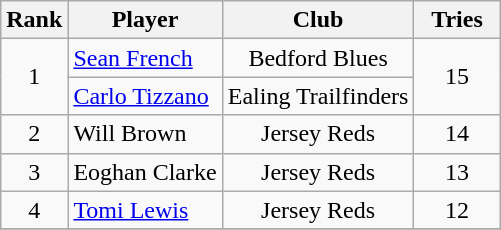<table class="wikitable" style="text-align:center">
<tr>
<th>Rank</th>
<th>Player</th>
<th>Club</th>
<th style="width:50px;">Tries</th>
</tr>
<tr>
<td rowspan=2>1</td>
<td align=left> <a href='#'>Sean French</a></td>
<td>Bedford Blues</td>
<td rowspan=2>15</td>
</tr>
<tr>
<td align=left> <a href='#'>Carlo Tizzano</a></td>
<td>Ealing Trailfinders</td>
</tr>
<tr>
<td>2</td>
<td align=left> Will Brown</td>
<td>Jersey Reds</td>
<td>14</td>
</tr>
<tr>
<td>3</td>
<td align=left> Eoghan Clarke</td>
<td>Jersey Reds</td>
<td>13</td>
</tr>
<tr>
<td>4</td>
<td align=left> <a href='#'>Tomi Lewis</a></td>
<td>Jersey Reds</td>
<td>12</td>
</tr>
<tr>
</tr>
</table>
